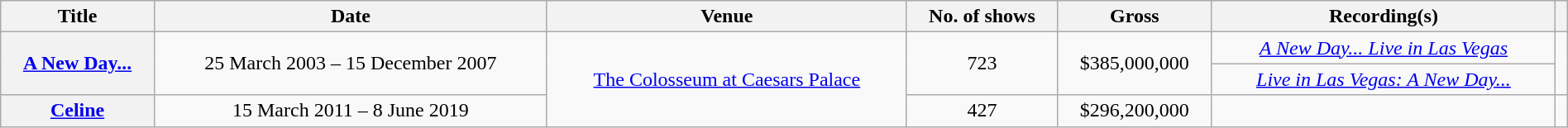<table class="wikitable sortable plainrowheaders" style="text-align:center;" width=100%>
<tr>
<th>Title</th>
<th>Date</th>
<th>Venue</th>
<th>No. of shows</th>
<th>Gross</th>
<th>Recording(s)</th>
<th></th>
</tr>
<tr>
<th scope="row" rowspan="2"><a href='#'>A New Day...</a></th>
<td rowspan="2">25 March 2003 – 15 December 2007</td>
<td rowspan="3"><a href='#'>The Colosseum at Caesars Palace</a></td>
<td rowspan="2">723</td>
<td rowspan="2">$385,000,000</td>
<td><em><a href='#'>A New Day... Live in Las Vegas</a></em></td>
<td rowspan="2"></td>
</tr>
<tr>
<td><em><a href='#'>Live in Las Vegas: A New Day...</a></em></td>
</tr>
<tr>
<th scope="row"><a href='#'>Celine</a></th>
<td>15 March 2011 – 8 June 2019</td>
<td>427</td>
<td>$296,200,000</td>
<td></td>
<td></td>
</tr>
</table>
